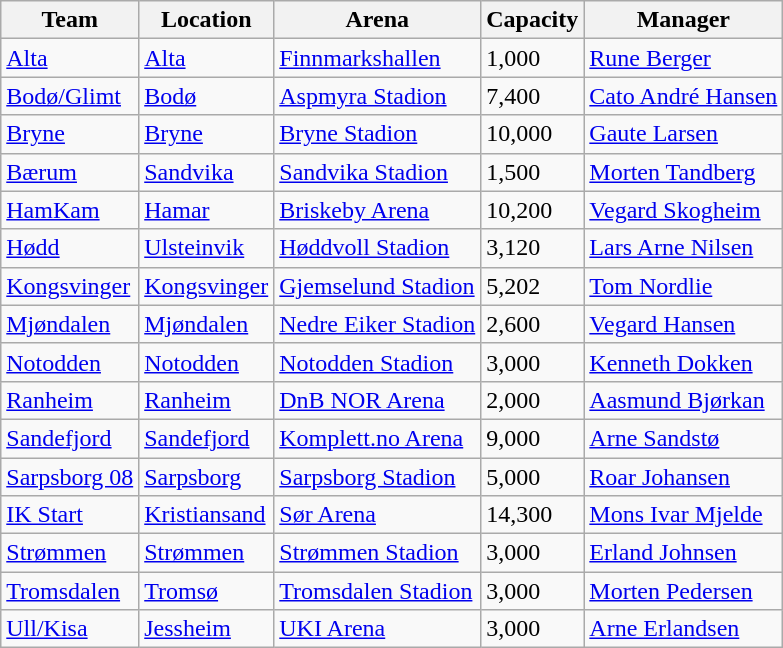<table class="wikitable sortable">
<tr>
<th>Team</th>
<th>Location</th>
<th>Arena</th>
<th>Capacity</th>
<th>Manager</th>
</tr>
<tr>
<td><a href='#'>Alta</a></td>
<td><a href='#'>Alta</a></td>
<td><a href='#'>Finnmarkshallen</a></td>
<td>1,000</td>
<td><a href='#'>Rune Berger</a></td>
</tr>
<tr>
<td><a href='#'>Bodø/Glimt</a></td>
<td><a href='#'>Bodø</a></td>
<td><a href='#'>Aspmyra Stadion</a></td>
<td>7,400</td>
<td><a href='#'>Cato André Hansen</a></td>
</tr>
<tr>
<td><a href='#'>Bryne</a></td>
<td><a href='#'>Bryne</a></td>
<td><a href='#'>Bryne Stadion</a></td>
<td>10,000</td>
<td><a href='#'>Gaute Larsen</a></td>
</tr>
<tr>
<td><a href='#'>Bærum</a></td>
<td><a href='#'>Sandvika</a></td>
<td><a href='#'>Sandvika Stadion</a></td>
<td>1,500</td>
<td><a href='#'>Morten Tandberg</a></td>
</tr>
<tr>
<td><a href='#'>HamKam</a></td>
<td><a href='#'>Hamar</a></td>
<td><a href='#'>Briskeby Arena</a></td>
<td>10,200</td>
<td><a href='#'>Vegard Skogheim</a></td>
</tr>
<tr>
<td><a href='#'>Hødd</a></td>
<td><a href='#'>Ulsteinvik</a></td>
<td><a href='#'>Høddvoll Stadion</a></td>
<td>3,120</td>
<td><a href='#'>Lars Arne Nilsen</a></td>
</tr>
<tr>
<td><a href='#'>Kongsvinger</a></td>
<td><a href='#'>Kongsvinger</a></td>
<td><a href='#'>Gjemselund Stadion</a></td>
<td>5,202</td>
<td><a href='#'>Tom Nordlie</a></td>
</tr>
<tr>
<td><a href='#'>Mjøndalen</a></td>
<td><a href='#'>Mjøndalen</a></td>
<td><a href='#'>Nedre Eiker Stadion</a></td>
<td>2,600</td>
<td><a href='#'>Vegard Hansen</a></td>
</tr>
<tr>
<td><a href='#'>Notodden</a></td>
<td><a href='#'>Notodden</a></td>
<td><a href='#'>Notodden Stadion</a></td>
<td>3,000</td>
<td><a href='#'>Kenneth Dokken</a></td>
</tr>
<tr>
<td><a href='#'>Ranheim</a></td>
<td><a href='#'>Ranheim</a></td>
<td><a href='#'>DnB NOR Arena</a></td>
<td>2,000</td>
<td><a href='#'>Aasmund Bjørkan</a></td>
</tr>
<tr>
<td><a href='#'>Sandefjord</a></td>
<td><a href='#'>Sandefjord</a></td>
<td><a href='#'>Komplett.no Arena</a></td>
<td>9,000</td>
<td><a href='#'>Arne Sandstø</a></td>
</tr>
<tr>
<td><a href='#'>Sarpsborg 08</a></td>
<td><a href='#'>Sarpsborg</a></td>
<td><a href='#'>Sarpsborg Stadion</a></td>
<td>5,000</td>
<td><a href='#'>Roar Johansen</a></td>
</tr>
<tr>
<td><a href='#'>IK Start</a></td>
<td><a href='#'>Kristiansand</a></td>
<td><a href='#'>Sør Arena</a></td>
<td>14,300</td>
<td><a href='#'>Mons Ivar Mjelde</a></td>
</tr>
<tr>
<td><a href='#'>Strømmen</a></td>
<td><a href='#'>Strømmen</a></td>
<td><a href='#'>Strømmen Stadion</a></td>
<td>3,000</td>
<td><a href='#'>Erland Johnsen</a></td>
</tr>
<tr>
<td><a href='#'>Tromsdalen</a></td>
<td><a href='#'>Tromsø</a></td>
<td><a href='#'>Tromsdalen Stadion</a></td>
<td>3,000</td>
<td><a href='#'>Morten Pedersen</a></td>
</tr>
<tr>
<td><a href='#'>Ull/Kisa</a></td>
<td><a href='#'>Jessheim</a></td>
<td><a href='#'>UKI Arena</a></td>
<td>3,000</td>
<td><a href='#'>Arne Erlandsen</a></td>
</tr>
</table>
